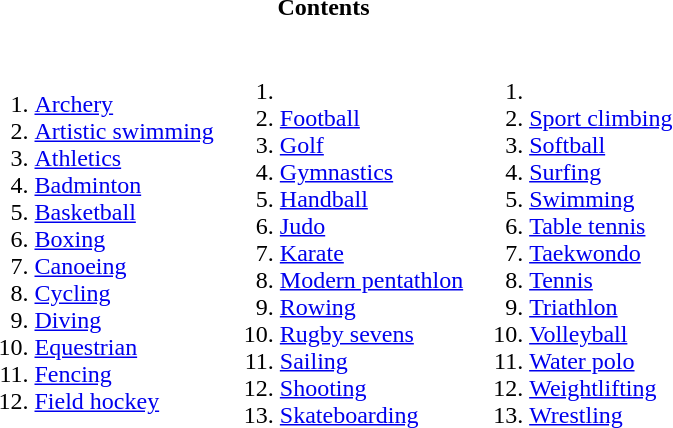<table id="toc" class="toc" summary="Contents">
<tr>
<td style="text-align:center;" colspan=3><strong>Contents</strong></td>
</tr>
<tr>
<td><br><ol><li><a href='#'>Archery</a></li><li><a href='#'>Artistic swimming</a></li><li><a href='#'>Athletics</a></li><li><a href='#'>Badminton</a></li><li><a href='#'>Basketball</a></li><li><a href='#'>Boxing</a></li><li><a href='#'>Canoeing</a></li><li><a href='#'>Cycling</a></li><li><a href='#'>Diving</a></li><li><a href='#'>Equestrian</a></li><li><a href='#'>Fencing</a></li><li><a href='#'>Field hockey</a></li></ol></td>
<td valign=top><br><ol><li><li><a href='#'>Football</a></li><li><a href='#'>Golf</a></li><li><a href='#'>Gymnastics</a></li><li><a href='#'>Handball</a></li><li><a href='#'>Judo</a></li><li><a href='#'>Karate</a></li><li><a href='#'>Modern pentathlon</a></li><li><a href='#'>Rowing</a></li><li><a href='#'>Rugby sevens</a></li><li><a href='#'>Sailing</a></li><li><a href='#'>Shooting</a></li><li><a href='#'>Skateboarding</a></li></ol></td>
<td valign=top><br><ol><li><li><a href='#'>Sport climbing</a></li><li><a href='#'>Softball</a></li><li><a href='#'>Surfing</a></li><li><a href='#'>Swimming</a></li><li><a href='#'>Table tennis</a></li><li><a href='#'>Taekwondo</a></li><li><a href='#'>Tennis</a></li><li><a href='#'>Triathlon</a></li><li><a href='#'>Volleyball</a></li><li><a href='#'>Water polo</a></li><li><a href='#'>Weightlifting</a></li><li><a href='#'>Wrestling</a></li></ol></td>
</tr>
<tr>
<td colspan=3><br></td>
</tr>
</table>
